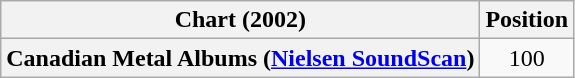<table class="wikitable plainrowheaders" style="text-align:center;">
<tr>
<th>Chart (2002)</th>
<th>Position</th>
</tr>
<tr>
<th scope="row">Canadian Metal Albums (<a href='#'>Nielsen SoundScan</a>)</th>
<td>100</td>
</tr>
</table>
